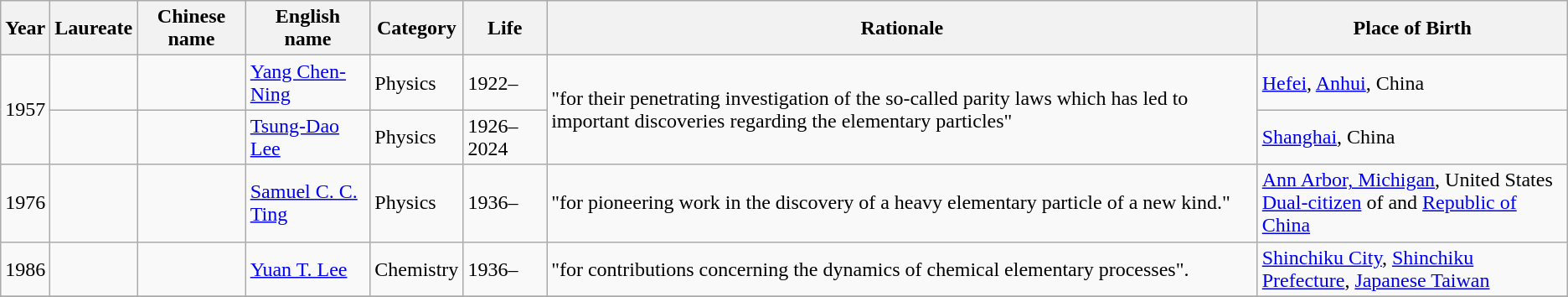<table class="wikitable sortable">
<tr>
<th>Year</th>
<th>Laureate</th>
<th>Chinese name</th>
<th>English name</th>
<th>Category</th>
<th>Life</th>
<th>Rationale</th>
<th>Place of Birth</th>
</tr>
<tr>
<td rowspan="2">1957</td>
<td></td>
<td></td>
<td><a href='#'>Yang Chen-Ning</a></td>
<td>Physics</td>
<td>1922–</td>
<td rowspan="2">"for their penetrating investigation of the so-called parity laws which has led to important discoveries regarding the elementary particles"</td>
<td><a href='#'>Hefei</a>, <a href='#'>Anhui</a>, China</td>
</tr>
<tr>
<td></td>
<td></td>
<td><a href='#'>Tsung-Dao Lee</a></td>
<td>Physics</td>
<td>1926–2024</td>
<td><a href='#'>Shanghai</a>, China</td>
</tr>
<tr>
<td>1976</td>
<td></td>
<td></td>
<td><a href='#'>Samuel C. C. Ting</a></td>
<td>Physics</td>
<td>1936–</td>
<td>"for pioneering work in the discovery of a heavy elementary particle of a new kind."</td>
<td><a href='#'>Ann Arbor, Michigan</a>, United States<br><a href='#'>Dual-citizen</a> of  and  <a href='#'>Republic of China</a></td>
</tr>
<tr>
<td>1986</td>
<td></td>
<td></td>
<td><a href='#'>Yuan T. Lee</a></td>
<td>Chemistry</td>
<td>1936–</td>
<td>"for contributions concerning the dynamics of chemical elementary processes".</td>
<td><a href='#'>Shinchiku City</a>, <a href='#'>Shinchiku Prefecture</a>, <a href='#'>Japanese Taiwan</a></td>
</tr>
<tr>
</tr>
</table>
